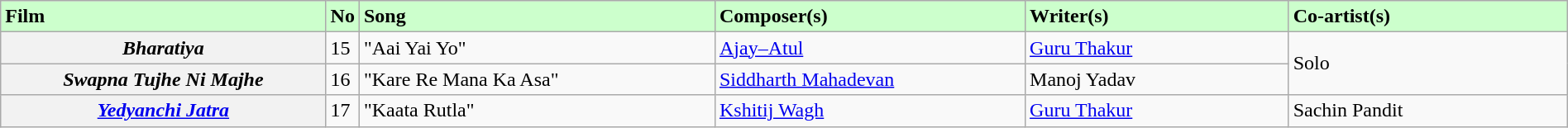<table class="wikitable plainrowheaders" width="100%" textcolor:#000;">
<tr style="background:#cfc; text-align:"center;">
<td scope="col" width=21%><strong>Film</strong></td>
<td><strong>No</strong></td>
<td scope="col" width=23%><strong>Song</strong></td>
<td scope="col" width=20%><strong>Composer(s)</strong></td>
<td scope="col" width=17%><strong>Writer(s)</strong></td>
<td scope="col" width=18%><strong>Co-artist(s)</strong></td>
</tr>
<tr>
<th><em>Bharatiya</em></th>
<td>15</td>
<td>"Aai Yai Yo"</td>
<td><a href='#'>Ajay–Atul</a></td>
<td><a href='#'>Guru Thakur</a></td>
<td rowspan="2">Solo</td>
</tr>
<tr>
<th><em>Swapna Tujhe Ni Majhe</em></th>
<td>16</td>
<td>"Kare Re Mana Ka Asa"</td>
<td><a href='#'>Siddharth Mahadevan</a></td>
<td>Manoj Yadav</td>
</tr>
<tr>
<th><em><a href='#'>Yedyanchi Jatra</a></em></th>
<td>17</td>
<td>"Kaata Rutla"</td>
<td><a href='#'>Kshitij Wagh</a></td>
<td><a href='#'>Guru Thakur</a></td>
<td>Sachin Pandit</td>
</tr>
</table>
